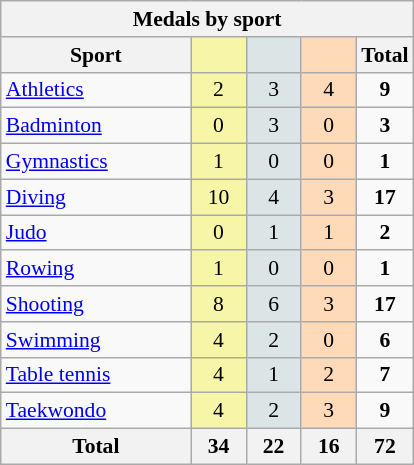<table class="wikitable" style="font-size:90%; text-align:center;">
<tr>
<th colspan=5>Medals by sport</th>
</tr>
<tr>
<th width=120>Sport</th>
<th scope="col" width=30 style="background:#F7F6A8;"></th>
<th scope="col" width=30 style="background:#DCE5E5;"></th>
<th scope="col" width=30 style="background:#FFDAB9;"></th>
<th width=30>Total</th>
</tr>
<tr>
<td align=left><a href='#'>Athletics</a></td>
<td style="background:#F7F6A8;">2</td>
<td style="background:#DCE5E5;">3</td>
<td style="background:#FFDAB9;">4</td>
<td><strong>9</strong></td>
</tr>
<tr>
<td align=left><a href='#'>Badminton</a></td>
<td style="background:#F7F6A8;">0</td>
<td style="background:#DCE5E5;">3</td>
<td style="background:#FFDAB9;">0</td>
<td><strong>3</strong></td>
</tr>
<tr>
<td align=left><a href='#'>Gymnastics</a></td>
<td style="background:#F7F6A8;">1</td>
<td style="background:#DCE5E5;">0</td>
<td style="background:#FFDAB9;">0</td>
<td><strong>1</strong></td>
</tr>
<tr>
<td align=left><a href='#'>Diving</a></td>
<td style="background:#F7F6A8;">10</td>
<td style="background:#DCE5E5;">4</td>
<td style="background:#FFDAB9;">3</td>
<td><strong>17</strong></td>
</tr>
<tr>
<td align=left><a href='#'>Judo</a></td>
<td style="background:#F7F6A8;">0</td>
<td style="background:#DCE5E5;">1</td>
<td style="background:#FFDAB9;">1</td>
<td><strong>2</strong></td>
</tr>
<tr>
<td align=left><a href='#'>Rowing</a></td>
<td style="background:#F7F6A8;">1</td>
<td style="background:#DCE5E5;">0</td>
<td style="background:#FFDAB9;">0</td>
<td><strong>1</strong></td>
</tr>
<tr>
<td align=left><a href='#'>Shooting</a></td>
<td style="background:#F7F6A8;">8</td>
<td style="background:#DCE5E5;">6</td>
<td style="background:#FFDAB9;">3</td>
<td><strong>17</strong></td>
</tr>
<tr>
<td align=left><a href='#'>Swimming</a></td>
<td style="background:#F7F6A8;">4</td>
<td style="background:#DCE5E5;">2</td>
<td style="background:#FFDAB9;">0</td>
<td><strong>6</strong></td>
</tr>
<tr>
<td align=left><a href='#'>Table tennis</a></td>
<td style="background:#F7F6A8;">4</td>
<td style="background:#DCE5E5;">1</td>
<td style="background:#FFDAB9;">2</td>
<td><strong>7</strong></td>
</tr>
<tr>
<td align=left><a href='#'>Taekwondo</a></td>
<td style="background:#F7F6A8;">4</td>
<td style="background:#DCE5E5;">2</td>
<td style="background:#FFDAB9;">3</td>
<td><strong>9</strong></td>
</tr>
<tr class="sortbottom">
<th>Total</th>
<th>34</th>
<th>22</th>
<th>16</th>
<th>72</th>
</tr>
</table>
